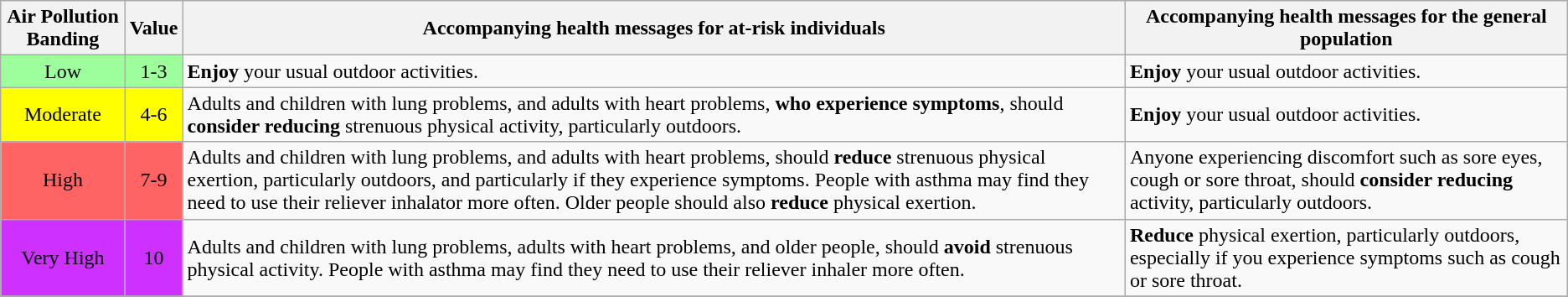<table class="wikitable">
<tr>
<th>Air Pollution Banding</th>
<th>Value</th>
<th>Accompanying health messages for at-risk individuals</th>
<th>Accompanying health messages for the general population</th>
</tr>
<tr>
<td style="text-align:center; background:#9cff9c;color:#000">Low</td>
<td style="text-align:center; background:#9cff9c;color:#000">1-3</td>
<td><strong>Enjoy</strong> your usual outdoor activities.</td>
<td><strong>Enjoy</strong> your usual outdoor activities.</td>
</tr>
<tr>
<td style="text-align:center; background:#ffff00;color:#000">Moderate</td>
<td style="text-align:center; background:#ffff00;color:#000;">4-6</td>
<td>Adults and children with lung problems, and adults with heart problems, <strong>who experience symptoms</strong>, should <strong>consider reducing</strong> strenuous  physical activity, particularly outdoors.</td>
<td><strong>Enjoy</strong> your usual outdoor activities.</td>
</tr>
<tr>
<td style="text-align:center; background:#ff6464;color:#000">High</td>
<td style="text-align:center; background:#ff6464;color:#000;">7-9</td>
<td>Adults and children with lung problems, and adults with heart problems, should <strong>reduce</strong> strenuous physical exertion, particularly outdoors, and particularly if they experience symptoms. People with asthma may find they need to use their reliever inhalator more often. Older people should also <strong>reduce</strong> physical exertion.</td>
<td>Anyone experiencing discomfort such as sore eyes, cough or sore throat, should <strong>consider reducing</strong> activity, particularly outdoors.</td>
</tr>
<tr>
<td style="text-align:center; background:#ce30ff;color:#000">Very High</td>
<td style="text-align:center; background:#ce30ff;color:#000;">10</td>
<td>Adults and children with lung problems, adults with heart problems, and older people, should <strong>avoid</strong> strenuous physical activity. People with asthma may find they need to use their reliever inhaler more often.</td>
<td><strong>Reduce</strong> physical exertion, particularly outdoors, especially if you experience symptoms such as cough or sore throat.</td>
</tr>
<tr>
</tr>
</table>
